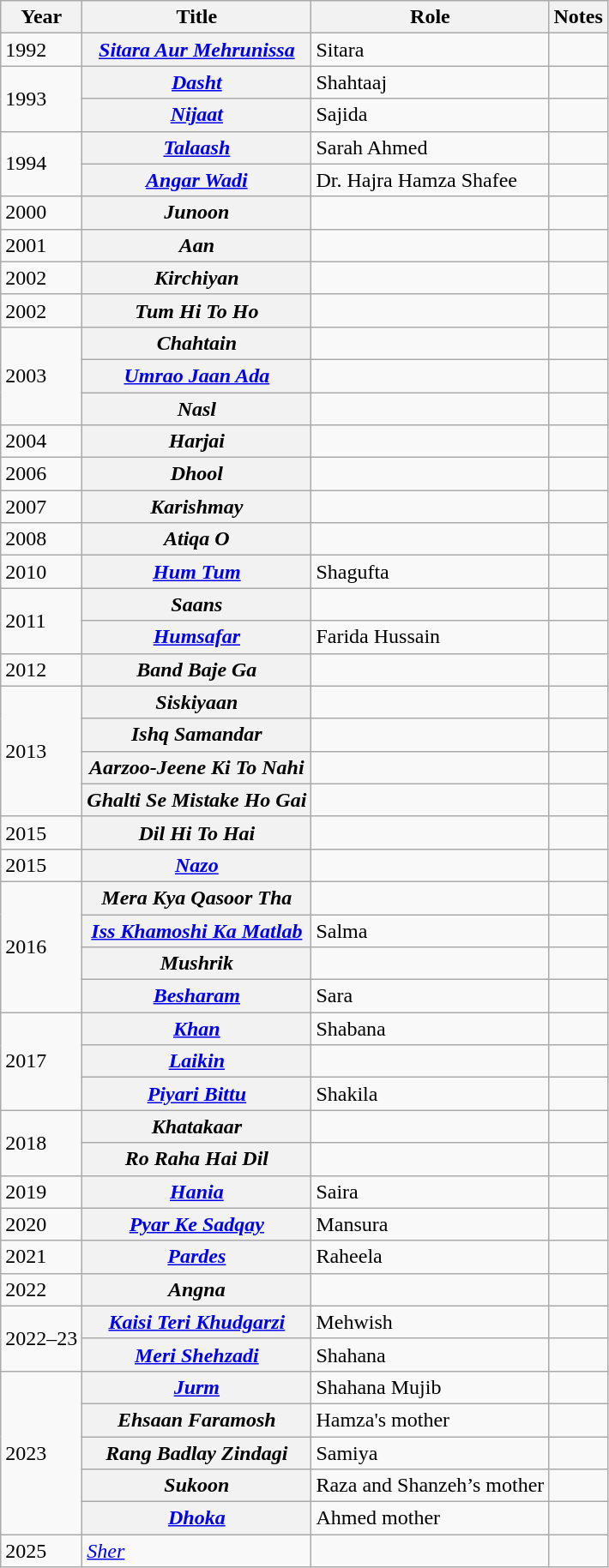<table class="wikitable plainrowheaders">
<tr>
<th>Year</th>
<th>Title</th>
<th>Role</th>
<th>Notes</th>
</tr>
<tr>
<td>1992</td>
<th scope=row><em><a href='#'>Sitara Aur Mehrunissa</a></em></th>
<td>Sitara</td>
<td></td>
</tr>
<tr>
<td rowspan=2>1993</td>
<th scope=row><em><a href='#'>Dasht</a></em></th>
<td>Shahtaaj</td>
<td></td>
</tr>
<tr>
<th scope=row><em><a href='#'>Nijaat</a></em></th>
<td>Sajida</td>
<td></td>
</tr>
<tr>
<td rowspan=2>1994</td>
<th scope=row><em><a href='#'>Talaash</a></em></th>
<td>Sarah Ahmed</td>
<td></td>
</tr>
<tr>
<th scope=row><em><a href='#'>Angar Wadi</a></em></th>
<td>Dr. Hajra Hamza Shafee</td>
<td></td>
</tr>
<tr>
<td>2000</td>
<th scope=row><em>Junoon</em></th>
<td></td>
<td></td>
</tr>
<tr>
<td>2001</td>
<th scope=row><em>Aan</em></th>
<td></td>
<td></td>
</tr>
<tr>
<td>2002</td>
<th scope=row><em>Kirchiyan</em></th>
<td></td>
<td></td>
</tr>
<tr>
<td>2002</td>
<th scope=row><em>Tum Hi To Ho</em></th>
<td></td>
<td></td>
</tr>
<tr>
<td rowspan=3>2003</td>
<th scope=row><em>Chahtain</em></th>
<td></td>
<td></td>
</tr>
<tr>
<th scope=row><em><a href='#'>Umrao Jaan Ada</a></em></th>
<td></td>
<td></td>
</tr>
<tr>
<th scope=row><em>Nasl</em></th>
<td></td>
<td></td>
</tr>
<tr>
<td>2004</td>
<th scope=row><em>Harjai</em></th>
<td></td>
<td></td>
</tr>
<tr>
<td>2006</td>
<th scope=row><em>Dhool</em></th>
<td></td>
<td></td>
</tr>
<tr>
<td>2007</td>
<th scope=row><em>Karishmay</em></th>
<td></td>
<td></td>
</tr>
<tr>
<td>2008</td>
<th scope=row><em>Atiqa O</em></th>
<td></td>
<td></td>
</tr>
<tr>
<td>2010</td>
<th scope=row><em><a href='#'>Hum Tum</a></em></th>
<td>Shagufta</td>
<td></td>
</tr>
<tr>
<td rowspan=2>2011</td>
<th scope=row><em>Saans</em></th>
<td></td>
<td></td>
</tr>
<tr>
<th scope=row><em><a href='#'>Humsafar</a></em></th>
<td>Farida Hussain</td>
<td></td>
</tr>
<tr>
<td>2012</td>
<th scope=row><em>Band Baje Ga</em></th>
<td></td>
<td></td>
</tr>
<tr>
<td rowspan=4>2013</td>
<th scope=row><em>Siskiyaan</em></th>
<td></td>
<td></td>
</tr>
<tr>
<th scope=row><em>Ishq Samandar</em></th>
<td></td>
<td></td>
</tr>
<tr>
<th scope=row><em>Aarzoo-Jeene Ki To Nahi</em></th>
<td></td>
<td></td>
</tr>
<tr>
<th scope=row><em>Ghalti Se Mistake Ho Gai</em></th>
<td></td>
<td></td>
</tr>
<tr>
<td>2015</td>
<th scope=row><em>Dil Hi To Hai</em></th>
<td></td>
<td></td>
</tr>
<tr>
<td>2015</td>
<th scope=row><em><a href='#'>Nazo</a></em></th>
<td></td>
<td></td>
</tr>
<tr>
<td rowspan=4>2016</td>
<th scope=row><em>Mera Kya Qasoor Tha</em></th>
<td></td>
<td></td>
</tr>
<tr>
<th scope=row><em><a href='#'>Iss Khamoshi Ka Matlab</a></em></th>
<td>Salma</td>
<td></td>
</tr>
<tr>
<th scope=row><em>Mushrik</em></th>
<td></td>
<td></td>
</tr>
<tr>
<th scope=row><em><a href='#'>Besharam</a></em></th>
<td>Sara</td>
<td></td>
</tr>
<tr>
<td rowspan=3>2017</td>
<th scope=row><em><a href='#'>Khan</a></em></th>
<td>Shabana</td>
<td></td>
</tr>
<tr>
<th scope=row><em><a href='#'>Laikin</a></em></th>
<td></td>
<td></td>
</tr>
<tr>
<th scope=row><em><a href='#'>Piyari Bittu</a></em></th>
<td>Shakila</td>
<td></td>
</tr>
<tr>
<td rowspan=2>2018</td>
<th scope=row><em>Khatakaar</em></th>
<td></td>
<td></td>
</tr>
<tr>
<th scope=row><em>Ro Raha Hai Dil</em></th>
<td></td>
<td></td>
</tr>
<tr>
<td>2019</td>
<th scope=row><em><a href='#'>Hania</a></em></th>
<td>Saira</td>
<td></td>
</tr>
<tr>
<td>2020</td>
<th scope=row><em><a href='#'>Pyar Ke Sadqay</a></em></th>
<td>Mansura</td>
<td></td>
</tr>
<tr>
<td>2021</td>
<th scope=row><em><a href='#'>Pardes</a></em></th>
<td>Raheela</td>
<td></td>
</tr>
<tr>
<td>2022</td>
<th scope=row><em>Angna</em></th>
<td></td>
<td></td>
</tr>
<tr>
<td rowspan=2>2022–23</td>
<th scope=row><em><a href='#'>Kaisi Teri Khudgarzi</a></em></th>
<td>Mehwish</td>
<td></td>
</tr>
<tr>
<th scope=row><em><a href='#'>Meri Shehzadi</a></em></th>
<td>Shahana</td>
<td></td>
</tr>
<tr>
<td rowspan="5">2023</td>
<th scope=row><em><a href='#'>Jurm</a></em></th>
<td>Shahana Mujib</td>
<td></td>
</tr>
<tr>
<th scope=row><em>Ehsaan Faramosh</em></th>
<td>Hamza's mother</td>
<td></td>
</tr>
<tr>
<th scope=row><em>Rang Badlay Zindagi</em></th>
<td>Samiya</td>
<td></td>
</tr>
<tr>
<th scope=row><em>Sukoon</em></th>
<td>Raza and Shanzeh’s mother</td>
<td></td>
</tr>
<tr>
<th scope=row><em><a href='#'>Dhoka</a></em></th>
<td>Ahmed mother</td>
<td></td>
</tr>
<tr>
<td>2025</td>
<td><em><a href='#'>Sher</a></em></td>
<td></td>
<td></td>
</tr>
</table>
